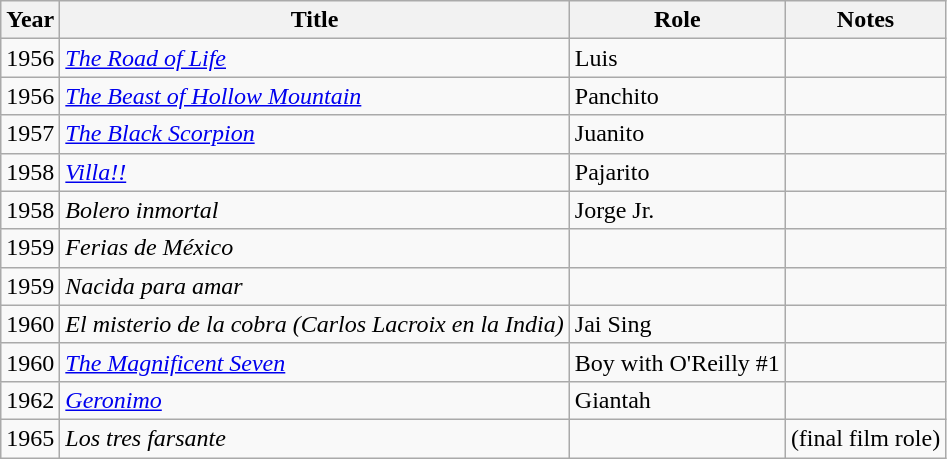<table class="wikitable">
<tr>
<th>Year</th>
<th>Title</th>
<th>Role</th>
<th>Notes</th>
</tr>
<tr>
<td>1956</td>
<td><em><a href='#'>The Road of Life</a></em></td>
<td>Luis</td>
<td></td>
</tr>
<tr>
<td>1956</td>
<td><em><a href='#'>The Beast of Hollow Mountain</a></em></td>
<td>Panchito</td>
<td></td>
</tr>
<tr>
<td>1957</td>
<td><em><a href='#'>The Black Scorpion</a></em></td>
<td>Juanito</td>
<td></td>
</tr>
<tr>
<td>1958</td>
<td><em><a href='#'>Villa!!</a></em></td>
<td>Pajarito</td>
<td></td>
</tr>
<tr>
<td>1958</td>
<td><em>Bolero inmortal</em></td>
<td>Jorge Jr.</td>
<td></td>
</tr>
<tr>
<td>1959</td>
<td><em>Ferias de México</em></td>
<td></td>
<td></td>
</tr>
<tr>
<td>1959</td>
<td><em>Nacida para amar</em></td>
<td></td>
<td></td>
</tr>
<tr>
<td>1960</td>
<td><em>El misterio de la cobra (Carlos Lacroix en la India)</em></td>
<td>Jai Sing</td>
<td></td>
</tr>
<tr>
<td>1960</td>
<td><em><a href='#'>The Magnificent Seven</a></em></td>
<td>Boy with O'Reilly #1</td>
<td></td>
</tr>
<tr>
<td>1962</td>
<td><em><a href='#'>Geronimo</a></em></td>
<td>Giantah</td>
<td></td>
</tr>
<tr>
<td>1965</td>
<td><em>Los tres farsante</em></td>
<td></td>
<td>(final film role)</td>
</tr>
</table>
